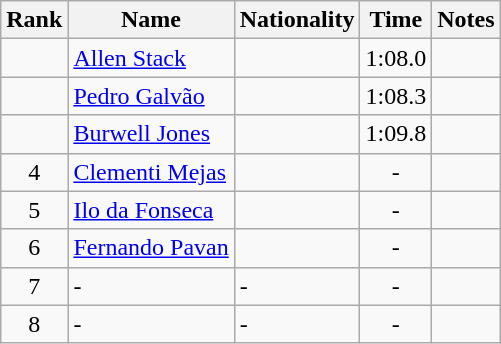<table class="wikitable sortable" style="text-align:center">
<tr>
<th>Rank</th>
<th>Name</th>
<th>Nationality</th>
<th>Time</th>
<th>Notes</th>
</tr>
<tr>
<td></td>
<td align=left><a href='#'>Allen Stack</a></td>
<td align=left></td>
<td>1:08.0</td>
<td></td>
</tr>
<tr>
<td></td>
<td align=left><a href='#'>Pedro Galvão</a></td>
<td align=left></td>
<td>1:08.3</td>
<td></td>
</tr>
<tr>
<td></td>
<td align=left><a href='#'>Burwell Jones</a></td>
<td align=left></td>
<td>1:09.8</td>
<td></td>
</tr>
<tr>
<td>4</td>
<td align=left><a href='#'>Clementi Mejas</a></td>
<td align=left></td>
<td>-</td>
<td></td>
</tr>
<tr>
<td>5</td>
<td align=left><a href='#'>Ilo da Fonseca</a></td>
<td align=left></td>
<td>-</td>
<td></td>
</tr>
<tr>
<td>6</td>
<td align=left><a href='#'>Fernando Pavan</a></td>
<td align=left></td>
<td>-</td>
<td></td>
</tr>
<tr>
<td>7</td>
<td align=left>-</td>
<td align=left>-</td>
<td>-</td>
<td></td>
</tr>
<tr>
<td>8</td>
<td align=left>-</td>
<td align=left>-</td>
<td>-</td>
<td></td>
</tr>
</table>
